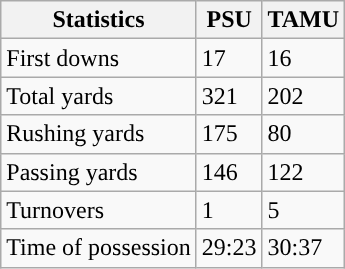<table class="wikitable" style="float: left;">
<tr>
<th>Statistics</th>
<th>PSU</th>
<th>TAMU</th>
</tr>
<tr>
<td>First downs</td>
<td>17</td>
<td>16</td>
</tr>
<tr>
<td>Total yards</td>
<td>321</td>
<td>202</td>
</tr>
<tr>
<td>Rushing yards</td>
<td>175</td>
<td>80</td>
</tr>
<tr>
<td>Passing yards</td>
<td>146</td>
<td>122</td>
</tr>
<tr>
<td>Turnovers</td>
<td>1</td>
<td>5</td>
</tr>
<tr>
<td>Time of possession</td>
<td>29:23</td>
<td>30:37</td>
</tr>
</table>
